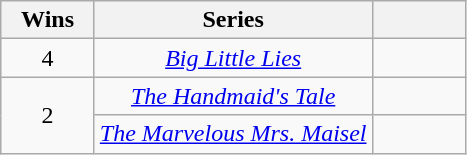<table class="wikitable" style="text-align: center">
<tr>
<th scope="col" style="width:55px;">Wins</th>
<th scope="col" style="text-align:center;">Series</th>
<th scope="col" style="width:55px;"></th>
</tr>
<tr>
<td style="text-align:center">4</td>
<td><em><a href='#'>Big Little Lies</a></em></td>
<td></td>
</tr>
<tr>
<td rowspan="2" style="text-align:center">2</td>
<td><em><a href='#'>The Handmaid's Tale</a></em></td>
<td></td>
</tr>
<tr>
<td><em><a href='#'>The Marvelous Mrs. Maisel</a></em></td>
<td></td>
</tr>
</table>
